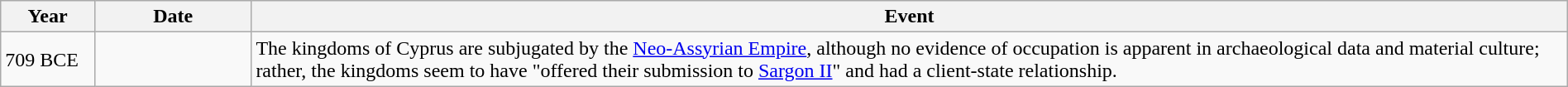<table class="wikitable" width="100%">
<tr>
<th style="width:6%">Year</th>
<th style="width:10%">Date</th>
<th>Event</th>
</tr>
<tr>
<td>709 BCE</td>
<td></td>
<td>The kingdoms of Cyprus are subjugated by the <a href='#'>Neo-Assyrian Empire</a>, although no evidence of occupation is apparent in archaeological data and material culture; rather, the kingdoms seem to have "offered their submission to <a href='#'>Sargon II</a>" and had a client-state relationship.</td>
</tr>
</table>
